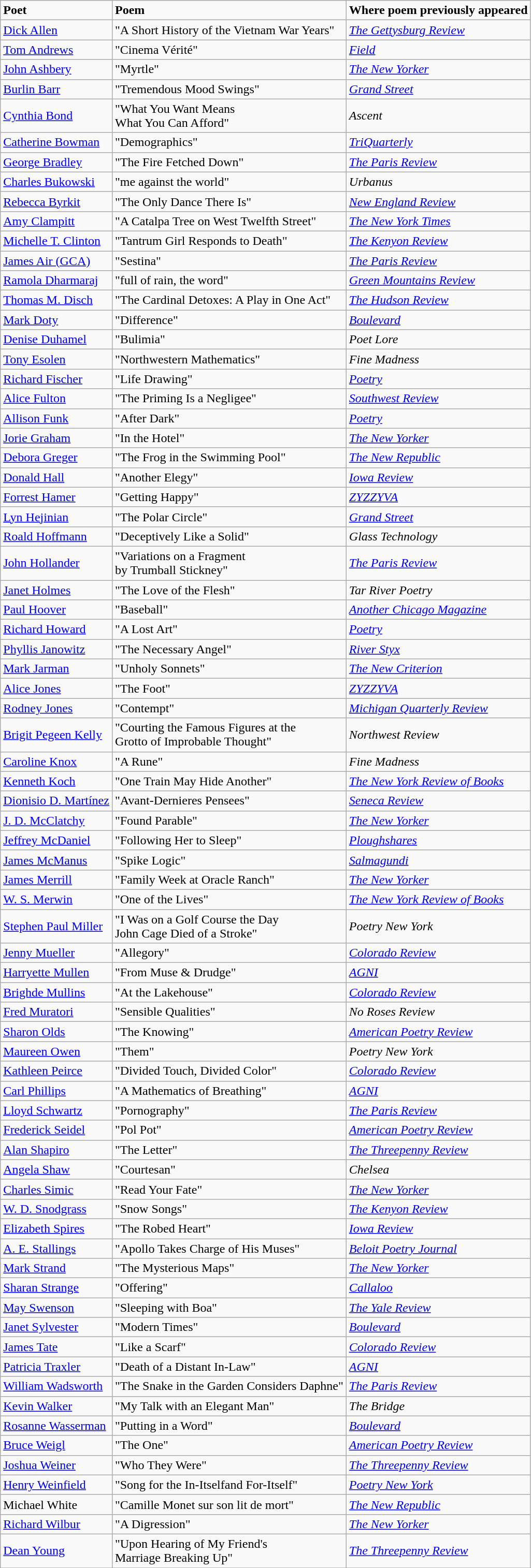<table class="wikitable">
<tr>
<td><strong>Poet</strong></td>
<td><strong>Poem</strong></td>
<td><strong>Where poem previously appeared</strong></td>
</tr>
<tr>
<td><a href='#'>Dick Allen</a></td>
<td>"A Short History of the Vietnam War Years"</td>
<td><em><a href='#'>The Gettysburg Review</a></em></td>
</tr>
<tr>
<td><a href='#'>Tom Andrews</a></td>
<td>"Cinema Vérité"</td>
<td><em><a href='#'>Field</a></em></td>
</tr>
<tr>
<td><a href='#'>John Ashbery</a></td>
<td>"Myrtle"</td>
<td><em><a href='#'>The New Yorker</a></em></td>
</tr>
<tr>
<td><a href='#'>Burlin Barr</a></td>
<td>"Tremendous Mood Swings"</td>
<td><em><a href='#'>Grand Street</a></em></td>
</tr>
<tr>
<td><a href='#'>Cynthia Bond</a></td>
<td>"What You Want Means<br> What You Can Afford"</td>
<td><em>Ascent</em></td>
</tr>
<tr>
<td><a href='#'>Catherine Bowman</a></td>
<td>"Demographics"</td>
<td><em><a href='#'>TriQuarterly</a></em></td>
</tr>
<tr>
<td><a href='#'>George Bradley</a></td>
<td>"The Fire Fetched Down"</td>
<td><em><a href='#'>The Paris Review</a></em></td>
</tr>
<tr>
<td><a href='#'>Charles Bukowski</a></td>
<td>"me against the world"</td>
<td><em>Urbanus</em></td>
</tr>
<tr>
<td><a href='#'>Rebecca Byrkit</a></td>
<td>"The Only Dance There Is"</td>
<td><em><a href='#'>New England Review</a></em></td>
</tr>
<tr>
<td><a href='#'>Amy Clampitt</a></td>
<td>"A Catalpa Tree on West Twelfth Street"</td>
<td><em><a href='#'>The New York Times</a></em></td>
</tr>
<tr>
<td><a href='#'>Michelle T. Clinton</a></td>
<td>"Tantrum Girl Responds to Death"</td>
<td><em><a href='#'>The Kenyon Review</a></em></td>
</tr>
<tr>
<td><a href='#'>James Air (GCA)</a></td>
<td>"Sestina"</td>
<td><em><a href='#'>The Paris Review</a></em></td>
</tr>
<tr>
<td><a href='#'>Ramola Dharmaraj</a></td>
<td>"full of rain, the word"</td>
<td><em><a href='#'>Green Mountains Review</a></em></td>
</tr>
<tr>
<td><a href='#'>Thomas M. Disch</a></td>
<td>"The Cardinal Detoxes: A Play in One Act"</td>
<td><em><a href='#'>The Hudson Review</a></em></td>
</tr>
<tr>
<td><a href='#'>Mark Doty</a></td>
<td>"Difference"</td>
<td><em><a href='#'>Boulevard</a></em></td>
</tr>
<tr>
<td><a href='#'>Denise Duhamel</a></td>
<td>"Bulimia"</td>
<td><em>Poet Lore</em></td>
</tr>
<tr>
<td><a href='#'>Tony Esolen</a></td>
<td>"Northwestern Mathematics"</td>
<td><em>Fine Madness</em></td>
</tr>
<tr>
<td><a href='#'>Richard Fischer</a></td>
<td>"Life Drawing"</td>
<td><em><a href='#'>Poetry</a></em></td>
</tr>
<tr>
<td><a href='#'>Alice Fulton</a></td>
<td>"The Priming Is a Negligee"</td>
<td><em><a href='#'>Southwest Review</a></em></td>
</tr>
<tr>
<td><a href='#'>Allison Funk</a></td>
<td>"After Dark"</td>
<td><em><a href='#'>Poetry</a></em></td>
</tr>
<tr>
<td><a href='#'>Jorie Graham</a></td>
<td>"In the Hotel"</td>
<td><em><a href='#'>The New Yorker</a></em></td>
</tr>
<tr>
<td><a href='#'>Debora Greger</a></td>
<td>"The Frog in the Swimming Pool"</td>
<td><em><a href='#'>The New Republic</a></em></td>
</tr>
<tr>
<td><a href='#'>Donald Hall</a></td>
<td>"Another Elegy"</td>
<td><em><a href='#'>Iowa Review</a></em></td>
</tr>
<tr>
<td><a href='#'>Forrest Hamer</a></td>
<td>"Getting Happy"</td>
<td><em><a href='#'>ZYZZYVA</a></em></td>
</tr>
<tr>
<td><a href='#'>Lyn Hejinian</a></td>
<td>"The Polar Circle"</td>
<td><em><a href='#'>Grand Street</a></em></td>
</tr>
<tr>
<td><a href='#'>Roald Hoffmann</a></td>
<td>"Deceptively Like a Solid"</td>
<td><em>Glass Technology</em></td>
</tr>
<tr>
<td><a href='#'>John Hollander</a></td>
<td>"Variations on a Fragment<br> by Trumball Stickney"</td>
<td><em><a href='#'>The Paris Review</a></em></td>
</tr>
<tr>
<td><a href='#'>Janet Holmes</a></td>
<td>"The Love of the Flesh"</td>
<td><em>Tar River Poetry</em></td>
</tr>
<tr>
<td><a href='#'>Paul Hoover</a></td>
<td>"Baseball"</td>
<td><em><a href='#'>Another Chicago Magazine</a></em></td>
</tr>
<tr>
<td><a href='#'>Richard Howard</a></td>
<td>"A Lost Art"</td>
<td><em><a href='#'>Poetry</a></em></td>
</tr>
<tr>
<td><a href='#'>Phyllis Janowitz</a></td>
<td>"The Necessary Angel"</td>
<td><em><a href='#'>River Styx</a></em></td>
</tr>
<tr>
<td><a href='#'>Mark Jarman</a></td>
<td>"Unholy Sonnets"</td>
<td><em><a href='#'>The New Criterion</a></em></td>
</tr>
<tr>
<td><a href='#'>Alice Jones</a></td>
<td>"The Foot"</td>
<td><em><a href='#'>ZYZZYVA</a></em></td>
</tr>
<tr>
<td><a href='#'>Rodney Jones</a></td>
<td>"Contempt"</td>
<td><em><a href='#'>Michigan Quarterly Review</a></em></td>
</tr>
<tr>
<td><a href='#'>Brigit Pegeen Kelly</a></td>
<td>"Courting the Famous Figures at the<br> Grotto of Improbable Thought"</td>
<td><em>Northwest Review</em></td>
</tr>
<tr>
<td><a href='#'>Caroline Knox</a></td>
<td>"A Rune"</td>
<td><em>Fine Madness</em></td>
</tr>
<tr>
<td><a href='#'>Kenneth Koch</a></td>
<td>"One Train May Hide Another"</td>
<td><em><a href='#'>The New York Review of Books</a></em></td>
</tr>
<tr>
<td><a href='#'>Dionisio D. Martínez</a></td>
<td>"Avant-Dernieres Pensees"</td>
<td><em><a href='#'>Seneca Review</a></em></td>
</tr>
<tr>
<td><a href='#'>J. D. McClatchy</a></td>
<td>"Found Parable"</td>
<td><em><a href='#'>The New Yorker</a></em></td>
</tr>
<tr>
<td><a href='#'>Jeffrey McDaniel</a></td>
<td>"Following Her to Sleep"</td>
<td><em><a href='#'>Ploughshares</a></em></td>
</tr>
<tr>
<td><a href='#'>James McManus</a></td>
<td>"Spike Logic"</td>
<td><em><a href='#'>Salmagundi</a></em></td>
</tr>
<tr>
<td><a href='#'>James Merrill</a></td>
<td>"Family Week at Oracle Ranch"</td>
<td><em><a href='#'>The New Yorker</a></em></td>
</tr>
<tr>
<td><a href='#'>W. S. Merwin</a></td>
<td>"One of the Lives"</td>
<td><em><a href='#'>The New York Review of Books</a></em></td>
</tr>
<tr>
<td><a href='#'>Stephen Paul Miller</a></td>
<td>"I Was on a Golf Course the Day<br> John Cage Died of a Stroke"</td>
<td><em>Poetry New York</em></td>
</tr>
<tr>
<td><a href='#'>Jenny Mueller</a></td>
<td>"Allegory"</td>
<td><em><a href='#'>Colorado Review</a></em></td>
</tr>
<tr>
<td><a href='#'>Harryette Mullen</a></td>
<td>"From Muse & Drudge"</td>
<td><em><a href='#'>AGNI</a></em></td>
</tr>
<tr>
<td><a href='#'>Brighde Mullins</a></td>
<td>"At the Lakehouse"</td>
<td><em><a href='#'>Colorado Review</a></em></td>
</tr>
<tr>
<td><a href='#'>Fred Muratori</a></td>
<td>"Sensible Qualities"</td>
<td><em>No Roses Review</em></td>
</tr>
<tr>
<td><a href='#'>Sharon Olds</a></td>
<td>"The Knowing"</td>
<td><em><a href='#'>American Poetry Review</a></em></td>
</tr>
<tr>
<td><a href='#'>Maureen Owen</a></td>
<td>"Them"</td>
<td><em>Poetry New York</em></td>
</tr>
<tr>
<td><a href='#'>Kathleen Peirce</a></td>
<td>"Divided Touch, Divided Color"</td>
<td><em><a href='#'>Colorado Review</a></em></td>
</tr>
<tr>
<td><a href='#'>Carl Phillips</a></td>
<td>"A Mathematics of Breathing"</td>
<td><em><a href='#'>AGNI</a></em></td>
</tr>
<tr>
<td><a href='#'>Lloyd Schwartz</a></td>
<td>"Pornography"</td>
<td><em><a href='#'>The Paris Review</a></em></td>
</tr>
<tr>
<td><a href='#'>Frederick Seidel</a></td>
<td>"Pol Pot"</td>
<td><em><a href='#'>American Poetry Review</a></em></td>
</tr>
<tr>
<td><a href='#'>Alan Shapiro</a></td>
<td>"The Letter"</td>
<td><em><a href='#'>The Threepenny Review</a></em></td>
</tr>
<tr>
<td><a href='#'>Angela Shaw</a></td>
<td>"Courtesan"</td>
<td><em>Chelsea</em></td>
</tr>
<tr>
<td><a href='#'>Charles Simic</a></td>
<td>"Read Your Fate"</td>
<td><em><a href='#'>The New Yorker</a></em></td>
</tr>
<tr>
<td><a href='#'>W. D. Snodgrass</a></td>
<td>"Snow Songs"</td>
<td><em><a href='#'>The Kenyon Review</a></em></td>
</tr>
<tr>
<td><a href='#'>Elizabeth Spires</a></td>
<td>"The Robed Heart"</td>
<td><em><a href='#'>Iowa Review</a></em></td>
</tr>
<tr>
<td><a href='#'>A. E. Stallings</a></td>
<td>"Apollo Takes Charge of His Muses"</td>
<td><em><a href='#'>Beloit Poetry Journal</a></em></td>
</tr>
<tr>
<td><a href='#'>Mark Strand</a></td>
<td>"The Mysterious Maps"</td>
<td><em><a href='#'>The New Yorker</a></em></td>
</tr>
<tr>
<td><a href='#'>Sharan Strange</a></td>
<td>"Offering"</td>
<td><em><a href='#'>Callaloo</a></em></td>
</tr>
<tr>
<td><a href='#'>May Swenson</a></td>
<td>"Sleeping with Boa"</td>
<td><em><a href='#'>The Yale Review</a></em></td>
</tr>
<tr>
<td><a href='#'>Janet Sylvester</a></td>
<td>"Modern Times"</td>
<td><em><a href='#'>Boulevard</a></em></td>
</tr>
<tr>
<td><a href='#'>James Tate</a></td>
<td>"Like a Scarf"</td>
<td><em><a href='#'>Colorado Review</a></em></td>
</tr>
<tr>
<td><a href='#'>Patricia Traxler</a></td>
<td>"Death of a Distant In-Law"</td>
<td><em><a href='#'>AGNI</a></em></td>
</tr>
<tr>
<td><a href='#'>William Wadsworth</a></td>
<td>"The Snake in the Garden Considers Daphne"</td>
<td><em><a href='#'>The Paris Review</a></em></td>
</tr>
<tr>
<td><a href='#'>Kevin Walker</a></td>
<td>"My Talk with an Elegant Man"</td>
<td><em>The Bridge</em></td>
</tr>
<tr>
<td><a href='#'>Rosanne Wasserman</a></td>
<td>"Putting in a Word"</td>
<td><em><a href='#'>Boulevard</a></em></td>
</tr>
<tr>
<td><a href='#'>Bruce Weigl</a></td>
<td>"The One"</td>
<td><em><a href='#'>American Poetry Review</a></em></td>
</tr>
<tr>
<td><a href='#'>Joshua Weiner</a></td>
<td>"Who They Were"</td>
<td><em><a href='#'>The Threepenny Review</a></em></td>
</tr>
<tr>
<td><a href='#'>Henry Weinfield</a></td>
<td>"Song for the In-Itselfand For-Itself"</td>
<td><em><a href='#'>Poetry New York</a></em></td>
</tr>
<tr>
<td>Michael White</td>
<td>"Camille Monet sur son lit de mort"</td>
<td><em><a href='#'>The New Republic</a></em></td>
</tr>
<tr>
<td><a href='#'>Richard Wilbur</a></td>
<td>"A Digression"</td>
<td><em><a href='#'>The New Yorker</a></em></td>
</tr>
<tr>
<td><a href='#'>Dean Young</a></td>
<td>"Upon Hearing of My Friend's<br> Marriage Breaking Up"</td>
<td><em><a href='#'>The Threepenny Review</a></em></td>
</tr>
<tr>
</tr>
</table>
